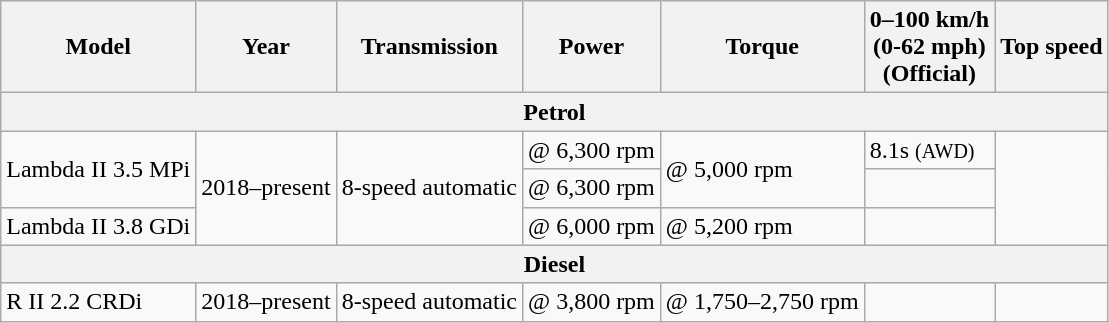<table class="wikitable collapsible">
<tr>
<th>Model</th>
<th>Year</th>
<th>Transmission</th>
<th>Power</th>
<th>Torque</th>
<th>0–100 km/h<br>(0-62 mph)<br>(Official)</th>
<th>Top speed</th>
</tr>
<tr>
<th colspan=7>Petrol</th>
</tr>
<tr>
<td rowspan=2>Lambda II 3.5 MPi</td>
<td rowspan=3>2018–present</td>
<td rowspan=3>8-speed automatic</td>
<td> @ 6,300 rpm</td>
<td rowspan=2> @ 5,000 rpm</td>
<td>8.1s <small>(AWD)</small></td>
<td rowspan=3></td>
</tr>
<tr>
<td> @ 6,300 rpm</td>
<td></td>
</tr>
<tr>
<td>Lambda II 3.8 GDi</td>
<td> @ 6,000 rpm</td>
<td> @ 5,200 rpm</td>
<td></td>
</tr>
<tr>
<th colspan=7>Diesel</th>
</tr>
<tr>
<td>R II 2.2 CRDi</td>
<td>2018–present</td>
<td>8-speed automatic</td>
<td> @ 3,800 rpm</td>
<td> @ 1,750–2,750 rpm</td>
<td></td>
<td></td>
</tr>
</table>
